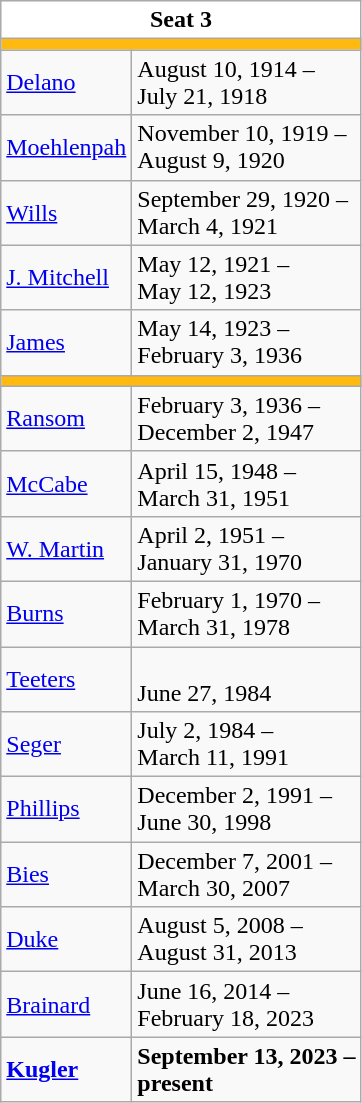<table class="wikitable">
<tr>
<th colspan="2" style="background:#fff;">Seat 3</th>
</tr>
<tr>
<td colspan="2" style="background: #FFB90F;"></td>
</tr>
<tr>
<td><a href='#'>Delano</a></td>
<td>August 10, 1914 –<br>July 21, 1918</td>
</tr>
<tr>
<td><a href='#'>Moehlenpah</a></td>
<td>November 10, 1919 –<br>August 9, 1920</td>
</tr>
<tr>
<td><a href='#'>Wills</a></td>
<td>September 29, 1920 –<br>March 4, 1921</td>
</tr>
<tr>
<td><a href='#'>J. Mitchell</a></td>
<td>May 12, 1921 –<br>May 12, 1923</td>
</tr>
<tr>
<td><a href='#'>James</a></td>
<td>May 14, 1923 –<br>February 3, 1936</td>
</tr>
<tr>
<td colspan="2" style="background: #FFB90F;"></td>
</tr>
<tr>
<td><a href='#'>Ransom</a></td>
<td>February 3, 1936 –<br>December 2, 1947</td>
</tr>
<tr>
<td><a href='#'>McCabe</a></td>
<td>April 15, 1948 –<br>March 31, 1951</td>
</tr>
<tr>
<td><a href='#'>W. Martin</a></td>
<td>April 2, 1951 –<br>January 31, 1970</td>
</tr>
<tr>
<td><a href='#'>Burns</a></td>
<td>February 1, 1970 –<br>March 31, 1978</td>
</tr>
<tr>
<td><a href='#'>Teeters</a></td>
<td><br>June 27, 1984</td>
</tr>
<tr>
<td><a href='#'>Seger</a></td>
<td>July 2, 1984 –<br>March 11, 1991</td>
</tr>
<tr>
<td><a href='#'>Phillips</a></td>
<td>December 2, 1991 –<br>June 30, 1998</td>
</tr>
<tr>
<td><a href='#'>Bies</a></td>
<td>December 7, 2001 –<br>March 30, 2007</td>
</tr>
<tr>
<td><a href='#'>Duke</a></td>
<td>August 5, 2008 –<br>August 31, 2013</td>
</tr>
<tr>
<td><a href='#'>Brainard</a></td>
<td>June 16, 2014 –<br>February 18, 2023</td>
</tr>
<tr>
<td><strong><a href='#'>Kugler</a></strong></td>
<td><strong>September 13, 2023 –<br>present</strong></td>
</tr>
</table>
